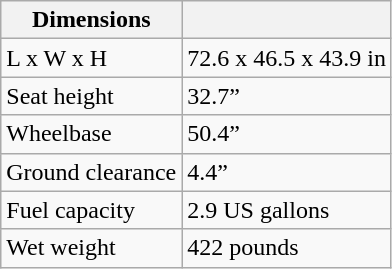<table class="wikitable">
<tr>
<th>Dimensions</th>
<th></th>
</tr>
<tr>
<td>L x W x H</td>
<td>72.6 x 46.5 x 43.9 in</td>
</tr>
<tr>
<td>Seat height</td>
<td>32.7”</td>
</tr>
<tr>
<td>Wheelbase</td>
<td>50.4”</td>
</tr>
<tr>
<td>Ground clearance</td>
<td>4.4”</td>
</tr>
<tr>
<td>Fuel capacity</td>
<td>2.9 US gallons</td>
</tr>
<tr>
<td>Wet weight</td>
<td>422 pounds</td>
</tr>
</table>
